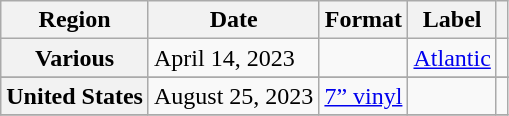<table class="wikitable plainrowheaders">
<tr>
<th scope="col">Region</th>
<th scope="col">Date</th>
<th scope="col">Format</th>
<th scope="col">Label</th>
<th scope="col"></th>
</tr>
<tr>
<th scope="row">Various</th>
<td>April 14, 2023</td>
<td></td>
<td><a href='#'>Atlantic</a></td>
<td style="text-align:center;"></td>
</tr>
<tr>
</tr>
<tr>
<th scope="row">United States</th>
<td>August 25, 2023</td>
<td><a href='#'>7” vinyl</a></td>
<td></td>
<td style="text-align:center;"></td>
</tr>
<tr>
</tr>
</table>
